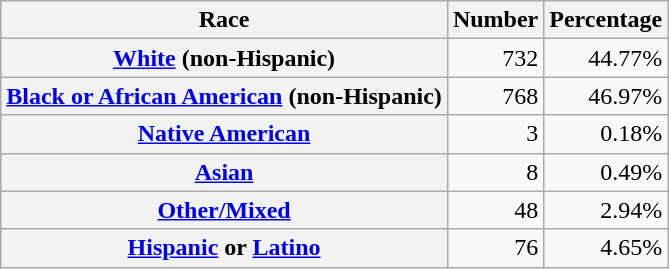<table class="wikitable" style="text-align:right">
<tr>
<th scope="col">Race</th>
<th scope="col">Number</th>
<th scope="col">Percentage</th>
</tr>
<tr>
<th scope="row"><a href='#'>White</a> (non-Hispanic)</th>
<td>732</td>
<td>44.77%</td>
</tr>
<tr>
<th scope="row"><a href='#'>Black or African American</a> (non-Hispanic)</th>
<td>768</td>
<td>46.97%</td>
</tr>
<tr>
<th scope="row"><a href='#'>Native American</a></th>
<td>3</td>
<td>0.18%</td>
</tr>
<tr>
<th scope="row"><a href='#'>Asian</a></th>
<td>8</td>
<td>0.49%</td>
</tr>
<tr>
<th scope="row"><a href='#'>Other/Mixed</a></th>
<td>48</td>
<td>2.94%</td>
</tr>
<tr>
<th scope="row"><a href='#'>Hispanic</a> or <a href='#'>Latino</a></th>
<td>76</td>
<td>4.65%</td>
</tr>
</table>
